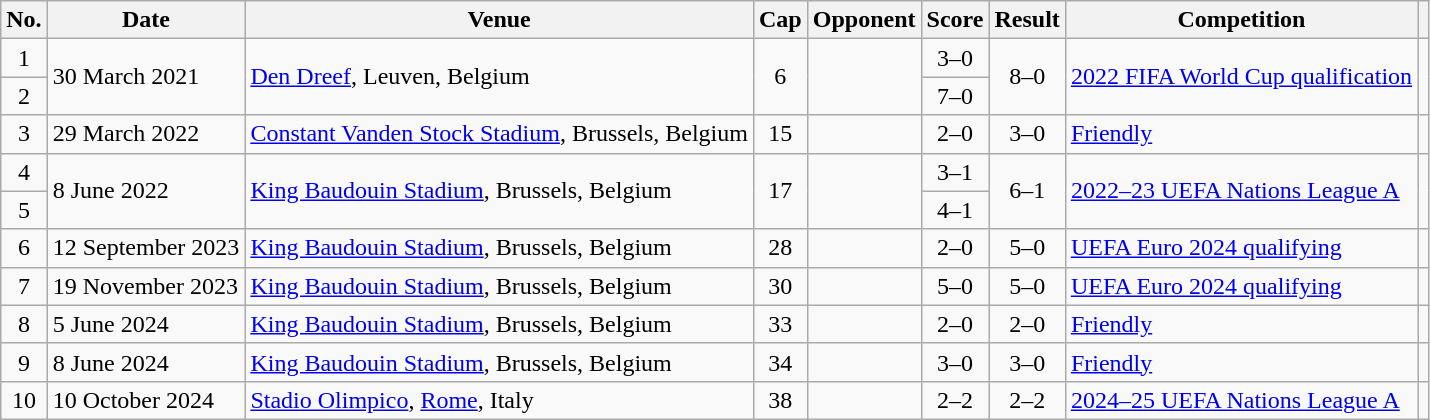<table class="wikitable sortable">
<tr>
<th>No.</th>
<th>Date</th>
<th>Venue</th>
<th>Cap</th>
<th>Opponent</th>
<th>Score</th>
<th>Result</th>
<th>Competition</th>
<th class=unsortable></th>
</tr>
<tr>
<td align=center>1</td>
<td rowspan=2>30 March 2021</td>
<td rowspan=2><a href='#'>Den Dreef</a>, Leuven, Belgium</td>
<td rowspan=2 align=center>6</td>
<td rowspan=2></td>
<td align=center>3–0</td>
<td rowspan=2 align=center>8–0</td>
<td rowspan=2><a href='#'>2022 FIFA World Cup qualification</a></td>
<td rowspan=2 align=center></td>
</tr>
<tr>
<td align=center>2</td>
<td align=center>7–0</td>
</tr>
<tr>
<td align=center>3</td>
<td>29 March 2022</td>
<td><a href='#'>Constant Vanden Stock Stadium</a>, Brussels, Belgium</td>
<td align=center>15</td>
<td></td>
<td align=center>2–0</td>
<td align=center>3–0</td>
<td><a href='#'>Friendly</a></td>
<td align=center></td>
</tr>
<tr>
<td align=center>4</td>
<td rowspan=2>8 June 2022</td>
<td rowspan=2><a href='#'>King Baudouin Stadium</a>, Brussels, Belgium</td>
<td rowspan=2 align=center>17</td>
<td rowspan=2></td>
<td align=center>3–1</td>
<td rowspan=2 align=center>6–1</td>
<td rowspan=2><a href='#'>2022–23 UEFA Nations League A</a></td>
<td rowspan=2 align=center></td>
</tr>
<tr>
<td align=center>5</td>
<td align=center>4–1</td>
</tr>
<tr>
<td align=center>6</td>
<td>12 September 2023</td>
<td><a href='#'>King Baudouin Stadium</a>, Brussels, Belgium</td>
<td align=center>28</td>
<td></td>
<td align=center>2–0</td>
<td align=center>5–0</td>
<td><a href='#'>UEFA Euro 2024 qualifying</a></td>
<td align=center></td>
</tr>
<tr>
<td align=center>7</td>
<td>19 November 2023</td>
<td><a href='#'>King Baudouin Stadium</a>, Brussels, Belgium</td>
<td align=center>30</td>
<td></td>
<td align=center>5–0</td>
<td align=center>5–0</td>
<td><a href='#'>UEFA Euro 2024 qualifying</a></td>
<td align=center></td>
</tr>
<tr>
<td align=center>8</td>
<td>5 June 2024</td>
<td><a href='#'>King Baudouin Stadium</a>, Brussels, Belgium</td>
<td align=center>33</td>
<td></td>
<td align=center>2–0</td>
<td align=center>2–0</td>
<td><a href='#'>Friendly</a></td>
<td align=center></td>
</tr>
<tr>
<td align=center>9</td>
<td>8 June 2024</td>
<td><a href='#'>King Baudouin Stadium</a>, Brussels, Belgium</td>
<td align=center>34</td>
<td></td>
<td align=center>3–0</td>
<td align=center>3–0</td>
<td><a href='#'>Friendly</a></td>
<td align=center></td>
</tr>
<tr>
<td align=center>10</td>
<td>10 October 2024</td>
<td><a href='#'>Stadio Olimpico</a>, <a href='#'>Rome</a>, Italy</td>
<td align=center>38</td>
<td></td>
<td align=center>2–2</td>
<td align=center>2–2</td>
<td><a href='#'>2024–25 UEFA Nations League A</a></td>
<td align=center></td>
</tr>
</table>
